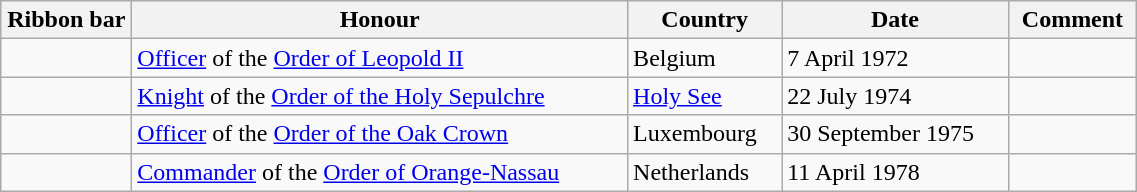<table class="wikitable" style="width:60%;">
<tr>
<th style="width:80px;">Ribbon bar</th>
<th>Honour</th>
<th>Country</th>
<th>Date</th>
<th>Comment</th>
</tr>
<tr>
<td></td>
<td><a href='#'>Officer</a> of the <a href='#'>Order of Leopold II</a></td>
<td>Belgium</td>
<td>7 April 1972</td>
<td></td>
</tr>
<tr>
<td></td>
<td><a href='#'>Knight</a> of the <a href='#'>Order of the Holy Sepulchre</a></td>
<td><a href='#'>Holy See</a></td>
<td>22 July 1974</td>
<td></td>
</tr>
<tr>
<td></td>
<td><a href='#'>Officer</a> of the <a href='#'>Order of the Oak Crown</a></td>
<td>Luxembourg</td>
<td>30 September 1975</td>
<td></td>
</tr>
<tr>
<td></td>
<td><a href='#'>Commander</a> of the <a href='#'>Order of Orange-Nassau</a></td>
<td>Netherlands</td>
<td>11 April 1978</td>
<td></td>
</tr>
</table>
